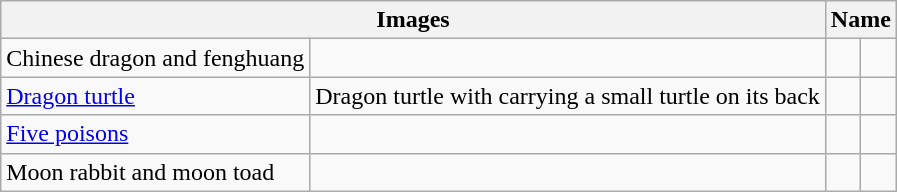<table class="wikitable sortable mw-collapsible">
<tr>
<th colspan="2">Images</th>
<th colspan="2">Name</th>
</tr>
<tr>
<td>Chinese dragon and fenghuang</td>
<td></td>
<td></td>
<td></td>
</tr>
<tr>
<td><a href='#'>Dragon turtle</a></td>
<td>Dragon turtle with carrying a small turtle on its back</td>
<td></td>
<td></td>
</tr>
<tr>
<td><a href='#'>Five poisons</a></td>
<td></td>
<td></td>
<td></td>
</tr>
<tr>
<td>Moon rabbit and moon toad</td>
<td></td>
<td></td>
<td></td>
</tr>
</table>
